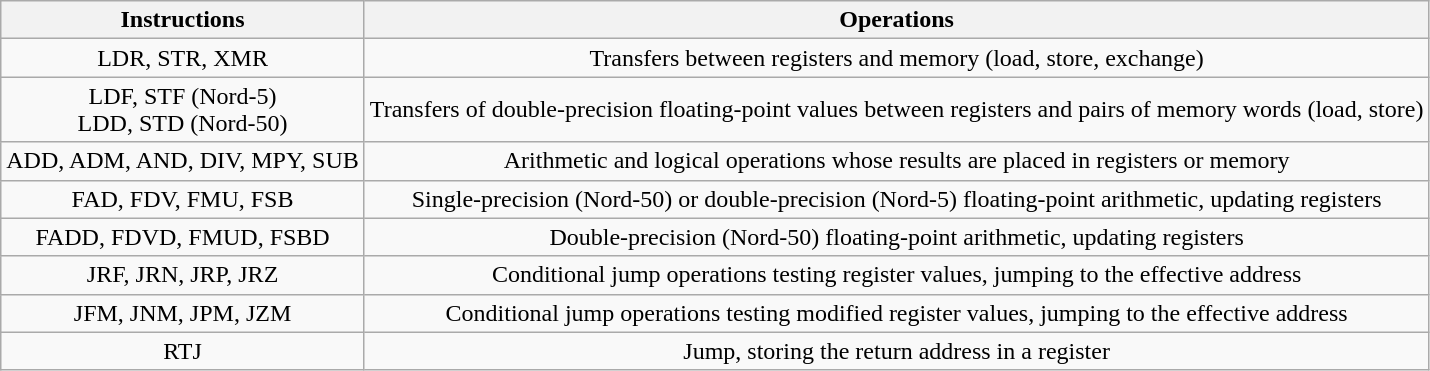<table class="wikitable" style="text-align:center;">
<tr>
<th>Instructions</th>
<th>Operations</th>
</tr>
<tr>
<td>LDR, STR, XMR</td>
<td>Transfers between registers and memory (load, store, exchange)</td>
</tr>
<tr>
<td>LDF, STF (Nord-5)<br>LDD, STD (Nord-50)</td>
<td>Transfers of double-precision floating-point values between registers and pairs of memory words (load, store)</td>
</tr>
<tr>
<td>ADD, ADM, AND, DIV, MPY, SUB</td>
<td>Arithmetic and logical operations whose results are placed in registers or memory</td>
</tr>
<tr>
<td>FAD, FDV, FMU, FSB</td>
<td>Single-precision (Nord-50) or double-precision (Nord-5) floating-point arithmetic, updating registers</td>
</tr>
<tr>
<td>FADD, FDVD, FMUD, FSBD</td>
<td>Double-precision (Nord-50) floating-point arithmetic, updating registers</td>
</tr>
<tr>
<td>JRF, JRN, JRP, JRZ</td>
<td>Conditional jump operations testing register values, jumping to the effective address</td>
</tr>
<tr>
<td>JFM, JNM, JPM, JZM</td>
<td>Conditional jump operations testing modified register values, jumping to the effective address</td>
</tr>
<tr>
<td>RTJ</td>
<td>Jump, storing the return address in a register</td>
</tr>
</table>
